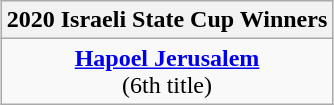<table class=wikitable style="text-align:center; margin:auto">
<tr>
<th>2020 Israeli State Cup Winners</th>
</tr>
<tr>
<td><strong><a href='#'>Hapoel Jerusalem</a></strong><br>(6th title)</td>
</tr>
</table>
